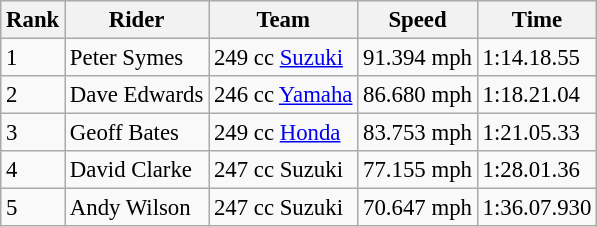<table class="wikitable" style="font-size: 95%;">
<tr style="background:#efefef;">
<th>Rank</th>
<th>Rider</th>
<th>Team</th>
<th>Speed</th>
<th>Time</th>
</tr>
<tr>
<td>1</td>
<td> Peter Symes</td>
<td>249 cc <a href='#'>Suzuki</a></td>
<td>91.394 mph</td>
<td>1:14.18.55</td>
</tr>
<tr>
<td>2</td>
<td>  Dave Edwards</td>
<td>246 cc <a href='#'>Yamaha</a></td>
<td>86.680 mph</td>
<td>1:18.21.04</td>
</tr>
<tr>
<td>3</td>
<td>  Geoff Bates</td>
<td>249 cc <a href='#'>Honda</a></td>
<td>83.753 mph</td>
<td>1:21.05.33</td>
</tr>
<tr>
<td>4</td>
<td>  David Clarke</td>
<td>247 cc Suzuki</td>
<td>77.155 mph</td>
<td>1:28.01.36</td>
</tr>
<tr>
<td>5</td>
<td> Andy Wilson</td>
<td>247 cc Suzuki</td>
<td>70.647 mph</td>
<td>1:36.07.930</td>
</tr>
</table>
